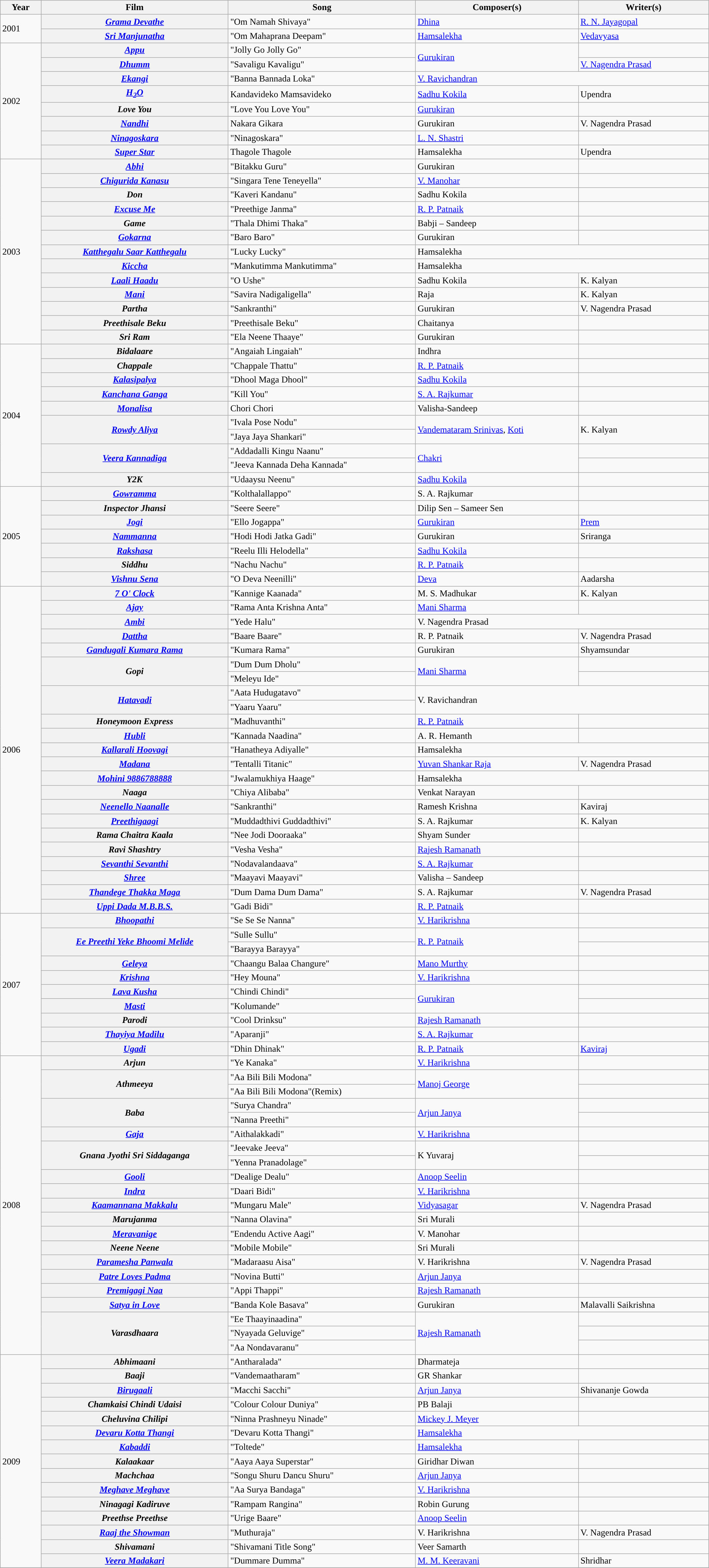<table class="wikitable plainrowheaders" width="100%" textcolor:#000;">
<tr style="background:#b0e0e66;">
<th scope="col" width=5%><strong>Year</strong></th>
<th scope="col" width=23%><strong>Film</strong></th>
<th scope="col" width=23%><strong>Song</strong></th>
<th scope="col" width=20%><strong>Composer(s)</strong></th>
<th scope="col" width=16%><strong>Writer(s)</strong></th>
</tr>
<tr>
<td rowspan="2">2001</td>
<th><em><a href='#'>Grama Devathe</a></em></th>
<td>"Om Namah Shivaya"</td>
<td><a href='#'>Dhina</a></td>
<td><a href='#'>R. N. Jayagopal</a></td>
</tr>
<tr>
<th><em><a href='#'>Sri Manjunatha</a></em></th>
<td>"Om Mahaprana Deepam"</td>
<td><a href='#'>Hamsalekha</a></td>
<td><a href='#'>Vedavyasa</a></td>
</tr>
<tr>
<td rowspan="8">2002</td>
<th><em><a href='#'>Appu</a></em></th>
<td>"Jolly Go Jolly Go"</td>
<td rowspan="2"><a href='#'>Gurukiran</a></td>
<td></td>
</tr>
<tr>
<th><em><a href='#'>Dhumm</a></em></th>
<td>"Savaligu Kavaligu"</td>
<td><a href='#'>V. Nagendra Prasad</a></td>
</tr>
<tr>
<th><em><a href='#'>Ekangi</a></em></th>
<td>"Banna Bannada Loka"</td>
<td colspan="2"><a href='#'>V. Ravichandran</a></td>
</tr>
<tr>
<th><em><a href='#'>H<sub>2</sub>O</a></em></th>
<td>Kandavideko Mamsavideko</td>
<td><a href='#'>Sadhu Kokila</a></td>
<td>Upendra</td>
</tr>
<tr>
<th><em>Love You</em></th>
<td>"Love You Love You"</td>
<td><a href='#'>Gurukiran</a></td>
<td></td>
</tr>
<tr>
<th><em><a href='#'>Nandhi</a></em></th>
<td>Nakara Gikara</td>
<td>Gurukiran</td>
<td>V. Nagendra Prasad</td>
</tr>
<tr>
<th><em><a href='#'>Ninagoskara</a></em></th>
<td>"Ninagoskara"</td>
<td><a href='#'>L. N. Shastri</a></td>
<td></td>
</tr>
<tr>
<th><em><a href='#'>Super Star</a></em></th>
<td>Thagole Thagole</td>
<td>Hamsalekha</td>
<td>Upendra</td>
</tr>
<tr>
<td rowspan="13">2003</td>
<th><em><a href='#'>Abhi</a></em></th>
<td>"Bitakku Guru"</td>
<td>Gurukiran</td>
<td></td>
</tr>
<tr>
<th><em><a href='#'>Chigurida Kanasu</a></em></th>
<td>"Singara Tene Teneyella"</td>
<td><a href='#'>V. Manohar</a></td>
<td></td>
</tr>
<tr>
<th><em>Don</em></th>
<td>"Kaveri Kandanu"</td>
<td>Sadhu Kokila</td>
<td></td>
</tr>
<tr>
<th><a href='#'><em>Excuse Me</em></a></th>
<td>"Preethige Janma"</td>
<td><a href='#'>R. P. Patnaik</a></td>
<td></td>
</tr>
<tr>
<th><em>Game</em></th>
<td>"Thala Dhimi Thaka"</td>
<td>Babji – Sandeep</td>
<td></td>
</tr>
<tr>
<th><em><a href='#'>Gokarna</a></em></th>
<td>"Baro Baro"</td>
<td>Gurukiran</td>
<td></td>
</tr>
<tr>
<th><em><a href='#'>Katthegalu Saar Katthegalu</a></em></th>
<td>"Lucky Lucky"</td>
<td colspan="2">Hamsalekha</td>
</tr>
<tr>
<th><em><a href='#'>Kiccha</a></em></th>
<td>"Mankutimma Mankutimma"</td>
<td colspan="2">Hamsalekha</td>
</tr>
<tr>
<th><em><a href='#'>Laali Haadu</a></em></th>
<td>"O Ushe"</td>
<td>Sadhu Kokila</td>
<td>K. Kalyan</td>
</tr>
<tr>
<th><em><a href='#'>Mani</a></em></th>
<td>"Savira Nadigaligella"</td>
<td>Raja</td>
<td>K. Kalyan</td>
</tr>
<tr>
<th><em>Partha</em></th>
<td>"Sankranthi"</td>
<td>Gurukiran</td>
<td>V. Nagendra Prasad</td>
</tr>
<tr>
<th><em>Preethisale Beku</em></th>
<td>"Preethisale Beku"</td>
<td>Chaitanya</td>
<td></td>
</tr>
<tr>
<th><em>Sri Ram</em></th>
<td>"Ela Neene Thaaye"</td>
<td>Gurukiran</td>
<td></td>
</tr>
<tr>
<td rowspan="10">2004</td>
<th><em>Bidalaare</em></th>
<td>"Angaiah Lingaiah"</td>
<td>Indhra</td>
<td></td>
</tr>
<tr>
<th><em>Chappale</em></th>
<td>"Chappale Thattu"</td>
<td><a href='#'>R. P. Patnaik</a></td>
<td></td>
</tr>
<tr>
<th><a href='#'><em>Kalasipalya</em></a></th>
<td>"Dhool Maga Dhool"</td>
<td><a href='#'>Sadhu Kokila</a></td>
<td></td>
</tr>
<tr>
<th><em><a href='#'>Kanchana Ganga</a></em></th>
<td>"Kill You"</td>
<td><a href='#'>S. A. Rajkumar</a></td>
<td></td>
</tr>
<tr>
<th><em><a href='#'>Monalisa</a></em></th>
<td>Chori Chori</td>
<td>Valisha-Sandeep</td>
<td></td>
</tr>
<tr>
<th rowspan="2"><em><a href='#'>Rowdy Aliya</a></em></th>
<td>"Ivala Pose Nodu"</td>
<td rowspan="2"><a href='#'>Vandemataram Srinivas</a>, <a href='#'>Koti</a></td>
<td rowspan="2">K. Kalyan</td>
</tr>
<tr>
<td>"Jaya Jaya Shankari"</td>
</tr>
<tr>
<th rowspan="2"><em><a href='#'>Veera Kannadiga</a></em></th>
<td>"Addadalli Kingu Naanu"</td>
<td rowspan="2"><a href='#'>Chakri</a></td>
<td></td>
</tr>
<tr>
<td>"Jeeva Kannada Deha Kannada"</td>
<td></td>
</tr>
<tr>
<th><em>Y2K</em></th>
<td>"Udaaysu Neenu"</td>
<td><a href='#'>Sadhu Kokila</a></td>
<td></td>
</tr>
<tr>
<td rowspan="7">2005</td>
<th><em><a href='#'>Gowramma</a></em></th>
<td>"Kolthalallappo"</td>
<td>S. A. Rajkumar</td>
<td></td>
</tr>
<tr>
<th><em>Inspector Jhansi</em></th>
<td>"Seere Seere"</td>
<td>Dilip Sen – Sameer Sen</td>
<td></td>
</tr>
<tr>
<th><em><a href='#'>Jogi</a></em></th>
<td>"Ello Jogappa"</td>
<td><a href='#'>Gurukiran</a></td>
<td><a href='#'>Prem</a></td>
</tr>
<tr>
<th><em><a href='#'>Nammanna</a></em></th>
<td>"Hodi Hodi Jatka Gadi"</td>
<td>Gurukiran</td>
<td>Sriranga</td>
</tr>
<tr>
<th><em><a href='#'>Rakshasa</a></em></th>
<td>"Reelu Illi Helodella"</td>
<td><a href='#'>Sadhu Kokila</a></td>
<td></td>
</tr>
<tr>
<th><em>Siddhu</em></th>
<td>"Nachu Nachu"</td>
<td><a href='#'>R. P. Patnaik</a></td>
<td></td>
</tr>
<tr>
<th><em><a href='#'>Vishnu Sena</a></em></th>
<td>"O Deva Neenilli"</td>
<td><a href='#'>Deva</a></td>
<td>Aadarsha</td>
</tr>
<tr>
<td rowspan="23">2006</td>
<th><em><a href='#'>7 O' Clock</a></em></th>
<td>"Kannige Kaanada"</td>
<td>M. S. Madhukar</td>
<td>K. Kalyan</td>
</tr>
<tr>
<th><em><a href='#'>Ajay</a></em></th>
<td>"Rama Anta Krishna Anta"</td>
<td><a href='#'>Mani Sharma</a></td>
<td></td>
</tr>
<tr>
<th><em><a href='#'>Ambi</a></em></th>
<td>"Yede Halu"</td>
<td colspan="2">V. Nagendra Prasad</td>
</tr>
<tr>
<th><em><a href='#'>Dattha</a></em></th>
<td>"Baare Baare"</td>
<td>R. P. Patnaik</td>
<td>V. Nagendra Prasad</td>
</tr>
<tr>
<th><em><a href='#'>Gandugali Kumara Rama</a></em></th>
<td>"Kumara Rama"</td>
<td>Gurukiran</td>
<td>Shyamsundar</td>
</tr>
<tr>
<th rowspan="2"><em>Gopi</em></th>
<td>"Dum Dum Dholu"</td>
<td rowspan="2"><a href='#'>Mani Sharma</a></td>
<td></td>
</tr>
<tr>
<td>"Meleyu Ide"</td>
<td></td>
</tr>
<tr>
<th rowspan="2"><em><a href='#'>Hatavadi</a></em></th>
<td>"Aata Hudugatavo"</td>
<td colspan="2" rowspan="2">V. Ravichandran</td>
</tr>
<tr>
<td>"Yaaru Yaaru"</td>
</tr>
<tr>
<th><em>Honeymoon Express</em></th>
<td>"Madhuvanthi"</td>
<td><a href='#'>R. P. Patnaik</a></td>
<td></td>
</tr>
<tr>
<th><em><a href='#'>Hubli</a></em></th>
<td>"Kannada Naadina"</td>
<td>A. R. Hemanth</td>
<td></td>
</tr>
<tr>
<th><em><a href='#'>Kallarali Hoovagi</a></em></th>
<td>"Hanatheya Adiyalle"</td>
<td colspan="2">Hamsalekha</td>
</tr>
<tr>
<th><em><a href='#'>Madana</a></em></th>
<td>"Tentalli Titanic"</td>
<td><a href='#'>Yuvan Shankar Raja</a></td>
<td>V. Nagendra Prasad</td>
</tr>
<tr>
<th><em><a href='#'>Mohini 9886788888</a></em></th>
<td>"Jwalamukhiya Haage"</td>
<td colspan="2">Hamsalekha</td>
</tr>
<tr>
<th><em>Naaga</em></th>
<td>"Chiya Alibaba"</td>
<td>Venkat Narayan</td>
<td></td>
</tr>
<tr>
<th><em><a href='#'>Neenello Naanalle</a></em></th>
<td>"Sankranthi"</td>
<td>Ramesh Krishna</td>
<td>Kaviraj</td>
</tr>
<tr>
<th><em><a href='#'>Preethigaagi</a></em></th>
<td>"Muddadthivi Guddadthivi"</td>
<td>S. A. Rajkumar</td>
<td>K. Kalyan</td>
</tr>
<tr>
<th><em>Rama Chaitra Kaala</em></th>
<td>"Nee Jodi Dooraaka"</td>
<td>Shyam Sunder</td>
<td></td>
</tr>
<tr>
<th><em>Ravi Shashtry</em></th>
<td>"Vesha Vesha"</td>
<td><a href='#'>Rajesh Ramanath</a></td>
<td></td>
</tr>
<tr>
<th><em><a href='#'>Sevanthi Sevanthi</a></em></th>
<td>"Nodavalandaava"</td>
<td><a href='#'>S. A. Rajkumar</a></td>
<td></td>
</tr>
<tr>
<th><em><a href='#'>Shree</a></em></th>
<td>"Maayavi Maayavi"</td>
<td>Valisha – Sandeep</td>
<td></td>
</tr>
<tr>
<th><em><a href='#'>Thandege Thakka Maga</a></em></th>
<td>"Dum Dama Dum Dama"</td>
<td>S. A. Rajkumar</td>
<td>V. Nagendra Prasad</td>
</tr>
<tr>
<th><em><a href='#'>Uppi Dada M.B.B.S.</a></em></th>
<td>"Gadi Bidi"</td>
<td><a href='#'>R. P. Patnaik</a></td>
<td></td>
</tr>
<tr>
<td rowspan="10">2007</td>
<th><a href='#'><em>Bhoopathi</em></a></th>
<td>"Se Se Se Nanna"</td>
<td><a href='#'>V. Harikrishna</a></td>
<td></td>
</tr>
<tr>
<th rowspan="2"><em><a href='#'>Ee Preethi Yeke Bhoomi Melide</a></em></th>
<td>"Sulle Sullu"</td>
<td rowspan="2"><a href='#'>R. P. Patnaik</a></td>
<td></td>
</tr>
<tr>
<td>"Barayya Barayya"</td>
<td></td>
</tr>
<tr>
<th><em><a href='#'>Geleya</a></em></th>
<td>"Chaangu Balaa Changure"</td>
<td><a href='#'>Mano Murthy</a></td>
<td></td>
</tr>
<tr>
<th><em><a href='#'>Krishna</a></em></th>
<td>"Hey Mouna"</td>
<td><a href='#'>V. Harikrishna</a></td>
<td></td>
</tr>
<tr>
<th><a href='#'><em>Lava Kusha</em></a></th>
<td>"Chindi Chindi"</td>
<td rowspan="2"><a href='#'>Gurukiran</a></td>
<td></td>
</tr>
<tr>
<th><em><a href='#'>Masti</a></em></th>
<td>"Kolumande"</td>
<td></td>
</tr>
<tr>
<th><em>Parodi</em></th>
<td>"Cool Drinksu"</td>
<td><a href='#'>Rajesh Ramanath</a></td>
<td></td>
</tr>
<tr>
<th><em><a href='#'>Thayiya Madilu</a></em></th>
<td>"Aparanji"</td>
<td><a href='#'>S. A. Rajkumar</a></td>
<td></td>
</tr>
<tr>
<th><em><a href='#'>Ugadi</a></em></th>
<td>"Dhin Dhinak"</td>
<td><a href='#'>R. P. Patnaik</a></td>
<td><a href='#'>Kaviraj</a></td>
</tr>
<tr>
<td rowspan="21">2008</td>
<th><em>Arjun</em></th>
<td>"Ye Kanaka"</td>
<td><a href='#'>V. Harikrishna</a></td>
<td></td>
</tr>
<tr>
<th rowspan="2"><em>Athmeeya</em></th>
<td>"Aa Bili Bili Modona"</td>
<td rowspan="2"><a href='#'>Manoj George</a></td>
<td></td>
</tr>
<tr>
<td>"Aa Bili Bili Modona"(Remix)</td>
<td></td>
</tr>
<tr>
<th rowspan="2"><em>Baba</em></th>
<td>"Surya Chandra"</td>
<td rowspan="2"><a href='#'>Arjun Janya</a></td>
<td></td>
</tr>
<tr>
<td>"Nanna Preethi"</td>
<td></td>
</tr>
<tr>
<th><em><a href='#'>Gaja</a></em></th>
<td>"Aithalakkadi"</td>
<td><a href='#'>V. Harikrishna</a></td>
<td></td>
</tr>
<tr>
<th rowspan="2"><em>Gnana Jyothi Sri Siddaganga</em></th>
<td>"Jeevake Jeeva"</td>
<td rowspan="2">K Yuvaraj</td>
<td></td>
</tr>
<tr>
<td>"Yenna Pranadolage"</td>
<td></td>
</tr>
<tr>
<th><em><a href='#'>Gooli</a></em></th>
<td>"Dealige Dealu"</td>
<td><a href='#'>Anoop Seelin</a></td>
<td></td>
</tr>
<tr>
<th><a href='#'><em>Indra</em></a></th>
<td>"Daari Bidi"</td>
<td><a href='#'>V. Harikrishna</a></td>
<td></td>
</tr>
<tr>
<th><em><a href='#'>Kaamannana Makkalu</a></em></th>
<td>"Mungaru Male"</td>
<td><a href='#'>Vidyasagar</a></td>
<td>V. Nagendra Prasad</td>
</tr>
<tr>
<th><em>Marujanma</em></th>
<td>"Nanna Olavina"</td>
<td>Sri Murali</td>
<td></td>
</tr>
<tr>
<th><em><a href='#'>Meravanige</a></em></th>
<td>"Endendu Active Aagi"</td>
<td>V. Manohar</td>
<td></td>
</tr>
<tr>
<th><em>Neene Neene</em></th>
<td>"Mobile Mobile"</td>
<td>Sri Murali</td>
<td></td>
</tr>
<tr>
<th><em><a href='#'>Paramesha Panwala</a></em></th>
<td>"Madaraasu Aisa"</td>
<td>V. Harikrishna</td>
<td>V. Nagendra Prasad</td>
</tr>
<tr>
<th><em><a href='#'>Patre Loves Padma</a></em></th>
<td>"Novina Butti"</td>
<td><a href='#'>Arjun Janya</a></td>
<td></td>
</tr>
<tr>
<th><em><a href='#'>Premigagi Naa</a></em></th>
<td>"Appi Thappi"</td>
<td><a href='#'>Rajesh Ramanath</a></td>
<td></td>
</tr>
<tr>
<th><em><a href='#'>Satya in Love</a></em></th>
<td>"Banda Kole Basava"</td>
<td>Gurukiran</td>
<td>Malavalli Saikrishna</td>
</tr>
<tr>
<th rowspan="3"><em>Varasdhaara</em></th>
<td>"Ee Thaayinaadina"</td>
<td rowspan="3"><a href='#'>Rajesh Ramanath</a></td>
<td></td>
</tr>
<tr>
<td>"Nyayada Geluvige"</td>
<td></td>
</tr>
<tr>
<td>"Aa Nondavaranu"</td>
<td></td>
</tr>
<tr>
<td rowspan="15">2009</td>
<th><em>Abhimaani</em></th>
<td>"Antharalada"</td>
<td>Dharmateja</td>
<td></td>
</tr>
<tr>
<th><em>Baaji</em></th>
<td>"Vandemaatharam"</td>
<td>GR Shankar</td>
<td></td>
</tr>
<tr>
<th><em><a href='#'>Birugaali</a></em></th>
<td>"Macchi Sacchi"</td>
<td><a href='#'>Arjun Janya</a></td>
<td>Shivananje Gowda</td>
</tr>
<tr>
<th><em>Chamkaisi Chindi Udaisi</em></th>
<td>"Colour Colour Duniya"</td>
<td>PB Balaji</td>
<td></td>
</tr>
<tr>
<th><em>Cheluvina Chilipi</em></th>
<td>"Ninna Prashneyu Ninade"</td>
<td><a href='#'>Mickey J. Meyer</a></td>
<td></td>
</tr>
<tr>
<th><em><a href='#'>Devaru Kotta Thangi</a></em></th>
<td>"Devaru Kotta Thangi"</td>
<td colspan="2"><a href='#'>Hamsalekha</a></td>
</tr>
<tr>
<th><em><a href='#'>Kabaddi</a></em></th>
<td>"Toltede"</td>
<td><a href='#'>Hamsalekha</a></td>
<td></td>
</tr>
<tr>
<th><em>Kalaakaar</em></th>
<td>"Aaya Aaya Superstar"</td>
<td>Giridhar Diwan</td>
<td></td>
</tr>
<tr>
<th><em>Machchaa</em></th>
<td>"Songu Shuru Dancu Shuru"</td>
<td><a href='#'>Arjun Janya</a></td>
<td></td>
</tr>
<tr>
<th><em><a href='#'>Meghave Meghave</a></em></th>
<td>"Aa Surya Bandaga"</td>
<td><a href='#'>V. Harikrishna</a></td>
<td></td>
</tr>
<tr>
<th><em>Ninagagi Kadiruve</em></th>
<td>"Rampam Rangina"</td>
<td>Robin Gurung</td>
<td></td>
</tr>
<tr>
<th><em>Preethse Preethse</em></th>
<td>"Urige Baare"</td>
<td><a href='#'>Anoop Seelin</a></td>
<td></td>
</tr>
<tr>
<th><em><a href='#'>Raaj the Showman</a></em></th>
<td>"Muthuraja"</td>
<td>V. Harikrishna</td>
<td>V. Nagendra Prasad</td>
</tr>
<tr>
<th><em>Shivamani</em></th>
<td>"Shivamani Title Song"</td>
<td>Veer Samarth</td>
<td></td>
</tr>
<tr>
<th><em><a href='#'>Veera Madakari</a></em></th>
<td>"Dummare Dumma"</td>
<td><a href='#'>M. M. Keeravani</a></td>
<td>Shridhar</td>
</tr>
<tr>
</tr>
</table>
